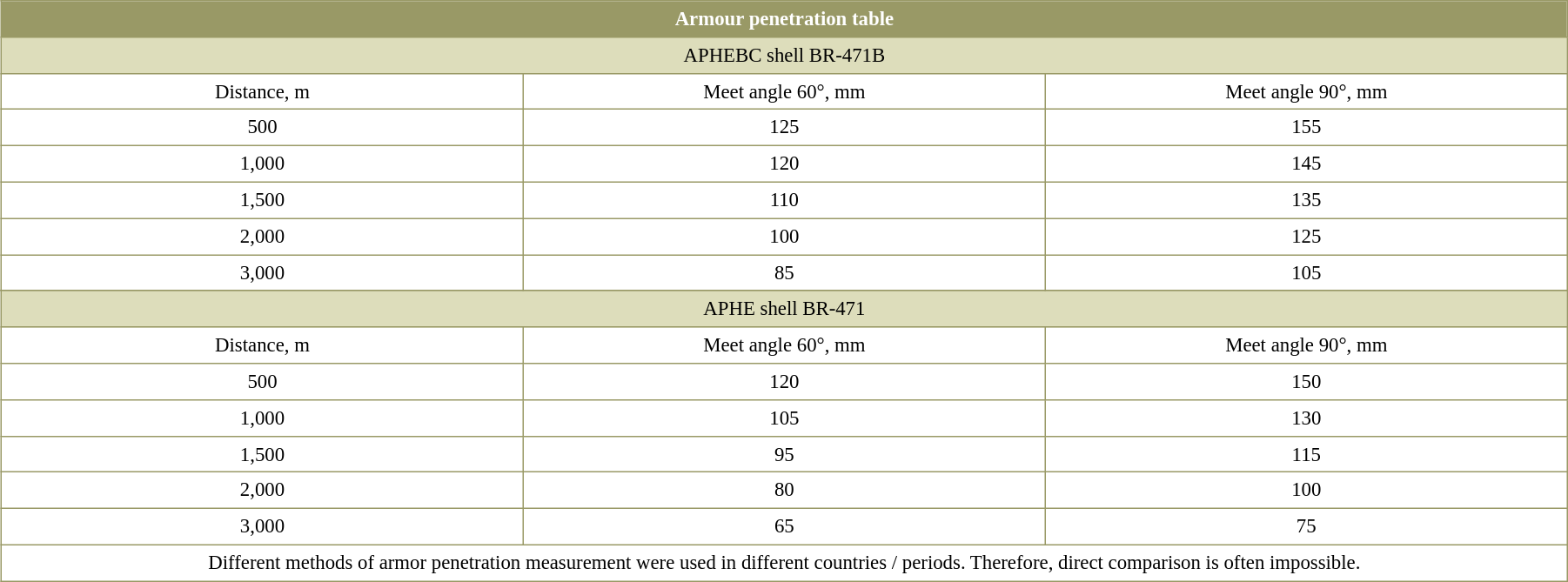<table border=0 cellspacing=0 cellpadding=2 style="margin:0 0 .5em 1em; width:95%; background:#fff; border-collapse:collapse; border:1px solid #996; line-height:1.5; font-size:95%;">
<tr style="vertical-align:top; text-align:center; border:1px solid #996; background-color:#996; color:#fff">
<td colspan="3"><strong>Armour penetration table</strong></td>
</tr>
<tr style="vertical-align:top; text-align:center; border:1px solid #996; background-color:#ddb;">
<td colspan="3">АРНЕВС shell BR-471B</td>
</tr>
<tr style="vertical-align:top; text-align:center; border:1px solid #996;">
<td width="33%"  style="border:1px solid #996">Distance, m</td>
<td width="33%"  style="border:1px solid #996">Meet angle 60°, mm</td>
<td width="33%"  style="border:1px solid #996">Meet angle 90°, mm</td>
</tr>
<tr style="vertical-align:top; text-align:center;">
<td style="border:1px solid #996">500</td>
<td style="border:1px solid #996">125</td>
<td style="border:1px solid #996">155</td>
</tr>
<tr style="vertical-align:top; text-align:center;">
<td style="border:1px solid #996">1,000</td>
<td style="border:1px solid #996">120</td>
<td style="border:1px solid #996">145</td>
</tr>
<tr style="vertical-align:top; text-align:center;">
<td style="border:1px solid #996">1,500</td>
<td style="border:1px solid #996">110</td>
<td style="border:1px solid #996">135</td>
</tr>
<tr style="vertical-align:top; text-align:center;">
<td style="border:1px solid #996">2,000</td>
<td style="border:1px solid #996">100</td>
<td style="border:1px solid #996">125</td>
</tr>
<tr style="vertical-align:top; text-align:center;">
<td style="border:1px solid #996">3,000</td>
<td style="border:1px solid #996">85</td>
<td style="border:1px solid #996">105</td>
</tr>
<tr style="vertical-align:top; text-align:center;">
</tr>
<tr style="vertical-align:top; text-align:center; border:1px solid #996; background-color:#ddb;">
<td colspan="3">APHE shell BR-471</td>
</tr>
<tr style="vertical-align:top; text-align:center; border:1px solid #996;">
<td width="33%"  style="border:1px solid #996">Distance, m</td>
<td width="33%"  style="border:1px solid #996">Meet angle 60°, mm</td>
<td width="33%"  style="border:1px solid #996">Meet angle 90°, mm</td>
</tr>
<tr style="vertical-align:top; text-align:center;">
<td style="border:1px solid #996">500</td>
<td style="border:1px solid #996">120</td>
<td style="border:1px solid #996">150</td>
</tr>
<tr style="vertical-align:top; text-align:center;">
<td style="border:1px solid #996">1,000</td>
<td style="border:1px solid #996">105</td>
<td style="border:1px solid #996">130</td>
</tr>
<tr style="vertical-align:top; text-align:center;">
<td style="border:1px solid #996">1,500</td>
<td style="border:1px solid #996">95</td>
<td style="border:1px solid #996">115</td>
</tr>
<tr style="vertical-align:top; text-align:center;">
<td style="border:1px solid #996">2,000</td>
<td style="border:1px solid #996">80</td>
<td style="border:1px solid #996">100</td>
</tr>
<tr style="vertical-align:top; text-align:center;">
<td style="border:1px solid #996">3,000</td>
<td style="border:1px solid #996">65</td>
<td style="border:1px solid #996">75</td>
</tr>
<tr style="vertical-align:top; text-align:center;">
<td colspan="3">Different methods of armor penetration measurement were used in different countries / periods. Therefore, direct comparison is often impossible.</td>
</tr>
</table>
